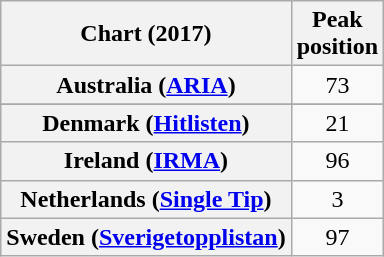<table class="wikitable sortable plainrowheaders" style="text-align:center">
<tr>
<th scope="col">Chart (2017)</th>
<th scope="col">Peak<br> position</th>
</tr>
<tr>
<th scope="row">Australia (<a href='#'>ARIA</a>)</th>
<td>73</td>
</tr>
<tr>
</tr>
<tr>
<th scope="row">Denmark (<a href='#'>Hitlisten</a>)</th>
<td>21</td>
</tr>
<tr>
<th scope="row">Ireland (<a href='#'>IRMA</a>)</th>
<td>96</td>
</tr>
<tr>
<th scope="row">Netherlands (<a href='#'>Single Tip</a>)</th>
<td>3</td>
</tr>
<tr>
<th scope="row">Sweden (<a href='#'>Sverigetopplistan</a>)</th>
<td>97</td>
</tr>
</table>
